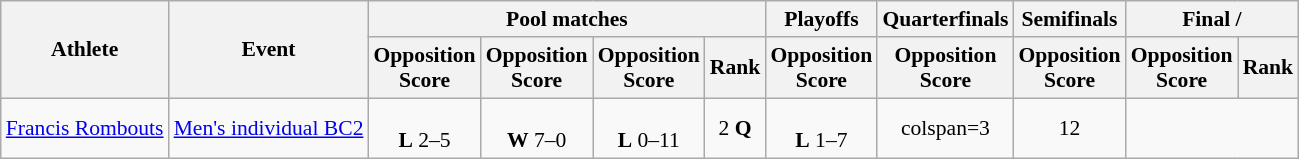<table class=wikitable style="font-size:90%">
<tr>
<th rowspan="2">Athlete</th>
<th rowspan="2">Event</th>
<th colspan="4">Pool matches</th>
<th>Playoffs</th>
<th>Quarterfinals</th>
<th>Semifinals</th>
<th colspan=2>Final / </th>
</tr>
<tr>
<th>Opposition<br>Score</th>
<th>Opposition<br>Score</th>
<th>Opposition<br>Score</th>
<th>Rank</th>
<th>Opposition<br>Score</th>
<th>Opposition<br>Score</th>
<th>Opposition<br>Score</th>
<th>Opposition<br>Score</th>
<th>Rank</th>
</tr>
<tr align=center>
<td align=left rowspan=3><a href='#'>Francis Rombouts</a></td>
<td align=left rowspan=3><a href='#'>Men's individual BC2</a></td>
<td><br><strong>L</strong> 2–5</td>
<td><br><strong>W</strong> 7–0</td>
<td><br><strong>L</strong> 0–11</td>
<td>2 <strong>Q</strong></td>
<td><br><strong>L</strong> 1–7</td>
<td>colspan=3 </td>
<td>12</td>
</tr>
</table>
